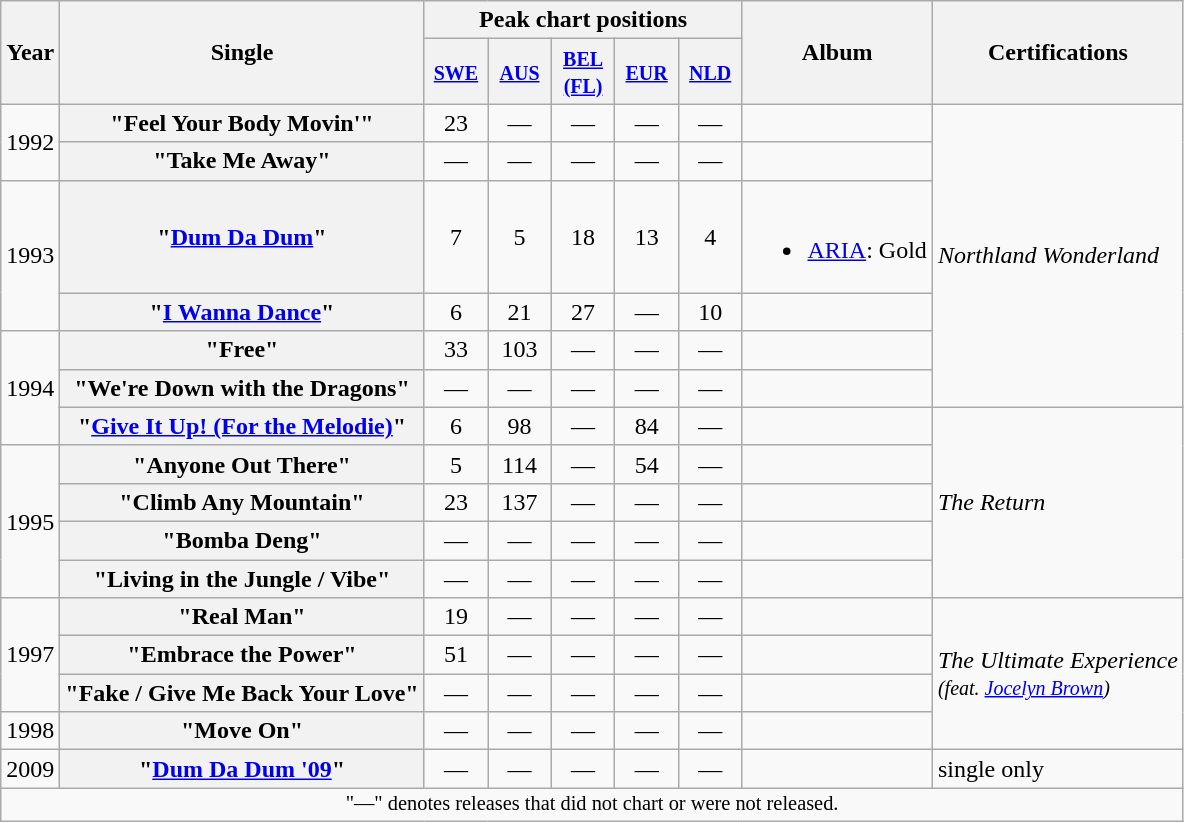<table class="wikitable plainrowheaders" style="text-align:center;">
<tr>
<th rowspan="2">Year</th>
<th rowspan="2">Single</th>
<th colspan="5">Peak chart positions</th>
<th rowspan="2">Album</th>
<th rowspan="2">Certifications</th>
</tr>
<tr>
<th width="35"><small><a href='#'>SWE</a></small><br></th>
<th width="35"><small><a href='#'>AUS</a></small><br></th>
<th width="35"><small><a href='#'>BEL<br>(FL)</a></small><br></th>
<th width="35"><small><a href='#'>EUR</a></small><br></th>
<th width="35"><small><a href='#'>NLD</a></small><br></th>
</tr>
<tr>
<td rowspan="2">1992</td>
<th scope="row">"Feel Your Body Movin'"</th>
<td>23</td>
<td>—</td>
<td>—</td>
<td>—</td>
<td>—</td>
<td></td>
<td align="left" rowspan="6"><em>Northland Wonderland</em></td>
</tr>
<tr>
<th scope="row">"Take Me Away"</th>
<td>—</td>
<td>—</td>
<td>—</td>
<td>—</td>
<td>—</td>
<td></td>
</tr>
<tr>
<td rowspan="2">1993</td>
<th scope="row">"<a href='#'>Dum Da Dum</a>"</th>
<td>7</td>
<td>5</td>
<td>18</td>
<td>13</td>
<td>4</td>
<td><br><ul><li><a href='#'>ARIA</a>: Gold</li></ul></td>
</tr>
<tr>
<th scope="row">"<a href='#'>I Wanna Dance</a>"</th>
<td>6</td>
<td>21</td>
<td>27</td>
<td>—</td>
<td>10</td>
<td></td>
</tr>
<tr>
<td rowspan="3">1994</td>
<th scope="row">"Free"</th>
<td>33</td>
<td>103</td>
<td>—</td>
<td>—</td>
<td>—</td>
<td></td>
</tr>
<tr>
<th scope="row">"We're Down with the Dragons"</th>
<td>—</td>
<td>—</td>
<td>—</td>
<td>—</td>
<td>—</td>
<td></td>
</tr>
<tr>
<th scope="row">"<a href='#'>Give It Up! (For the Melodie)</a>"</th>
<td>6</td>
<td>98</td>
<td>—</td>
<td>84</td>
<td>—</td>
<td></td>
<td align="left" rowspan="5"><em>The Return</em></td>
</tr>
<tr>
<td rowspan="4">1995</td>
<th scope="row">"Anyone Out There"</th>
<td>5</td>
<td>114</td>
<td>—</td>
<td>54</td>
<td>—</td>
<td></td>
</tr>
<tr>
<th scope="row">"Climb Any Mountain"</th>
<td>23</td>
<td>137</td>
<td>—</td>
<td>—</td>
<td>—</td>
<td></td>
</tr>
<tr>
<th scope="row">"Bomba Deng"</th>
<td>—</td>
<td>—</td>
<td>—</td>
<td>—</td>
<td>—</td>
<td></td>
</tr>
<tr>
<th scope="row">"Living in the Jungle / Vibe"</th>
<td>—</td>
<td>—</td>
<td>—</td>
<td>—</td>
<td>—</td>
<td></td>
</tr>
<tr>
<td rowspan="3">1997</td>
<th scope="row">"Real Man"</th>
<td>19</td>
<td>—</td>
<td>—</td>
<td>—</td>
<td>—</td>
<td></td>
<td align="left" rowspan="4"><em>The Ultimate Experience</em><br><em><small>(feat. <a href='#'>Jocelyn Brown</a>)</small></em></td>
</tr>
<tr>
<th scope="row">"Embrace the Power"</th>
<td>51</td>
<td>—</td>
<td>—</td>
<td>—</td>
<td>—</td>
<td></td>
</tr>
<tr>
<th scope="row">"Fake / Give Me Back Your Love"</th>
<td>—</td>
<td>—</td>
<td>—</td>
<td>—</td>
<td>—</td>
<td></td>
</tr>
<tr>
<td>1998</td>
<th scope="row">"Move On"</th>
<td>—</td>
<td>—</td>
<td>—</td>
<td>—</td>
<td>—</td>
<td></td>
</tr>
<tr>
<td>2009</td>
<th scope="row">"<a href='#'>Dum Da Dum '09</a>"</th>
<td>—</td>
<td>—</td>
<td>—</td>
<td>—</td>
<td>—</td>
<td></td>
<td align="left">single only</td>
</tr>
<tr>
<td align="center" colspan="13" style="font-size:85%">"—" denotes releases that did not chart or were not released.</td>
</tr>
</table>
